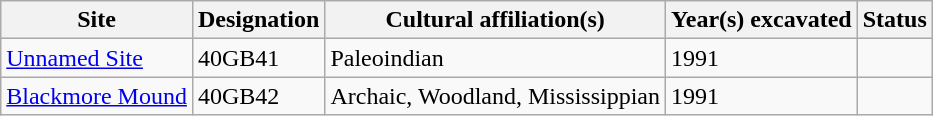<table class="wikitable">
<tr>
<th>Site</th>
<th>Designation</th>
<th>Cultural affiliation(s)</th>
<th>Year(s) excavated</th>
<th>Status</th>
</tr>
<tr>
<td><a href='#'>Unnamed Site</a></td>
<td>40GB41</td>
<td>Paleoindian</td>
<td>1991</td>
<td></td>
</tr>
<tr>
<td><a href='#'>Blackmore Mound</a></td>
<td>40GB42</td>
<td>Archaic, Woodland, Mississippian</td>
<td>1991</td>
<td></td>
</tr>
</table>
